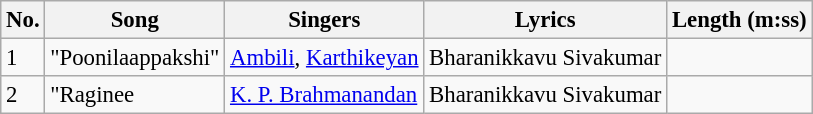<table class="wikitable" style="font-size:95%;">
<tr>
<th>No.</th>
<th>Song</th>
<th>Singers</th>
<th>Lyrics</th>
<th>Length (m:ss)</th>
</tr>
<tr>
<td>1</td>
<td>"Poonilaappakshi"</td>
<td><a href='#'>Ambili</a>, <a href='#'>Karthikeyan</a></td>
<td>Bharanikkavu Sivakumar</td>
<td></td>
</tr>
<tr>
<td>2</td>
<td>"Raginee </td>
<td><a href='#'>K. P. Brahmanandan</a></td>
<td>Bharanikkavu Sivakumar</td>
<td></td>
</tr>
</table>
